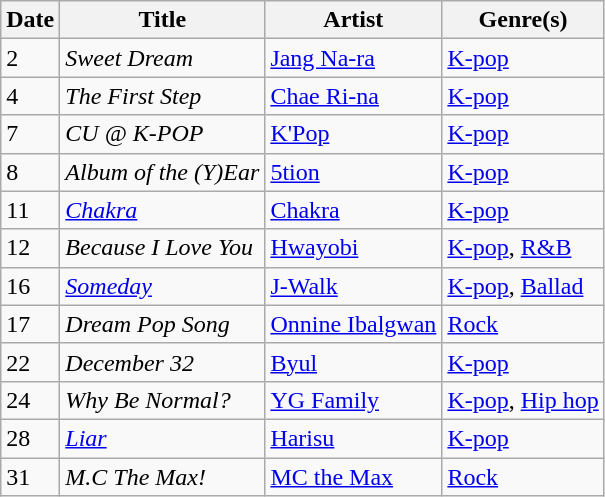<table class="wikitable" style="text-align: left;">
<tr>
<th>Date</th>
<th>Title</th>
<th>Artist</th>
<th>Genre(s)</th>
</tr>
<tr>
<td>2</td>
<td><em>Sweet Dream</em></td>
<td><a href='#'>Jang Na-ra</a></td>
<td><a href='#'>K-pop</a></td>
</tr>
<tr>
<td>4</td>
<td><em>The First Step</em></td>
<td><a href='#'>Chae Ri-na</a></td>
<td><a href='#'>K-pop</a></td>
</tr>
<tr>
<td>7</td>
<td><em>CU @ K-POP</em></td>
<td><a href='#'>K'Pop</a></td>
<td><a href='#'>K-pop</a></td>
</tr>
<tr>
<td>8</td>
<td><em>Album of the (Y)Ear</em></td>
<td><a href='#'>5tion</a></td>
<td><a href='#'>K-pop</a></td>
</tr>
<tr>
<td>11</td>
<td><em><a href='#'>Chakra</a></em></td>
<td><a href='#'>Chakra</a></td>
<td><a href='#'>K-pop</a></td>
</tr>
<tr>
<td>12</td>
<td><em>Because I Love You</em></td>
<td><a href='#'>Hwayobi</a></td>
<td><a href='#'>K-pop</a>, <a href='#'>R&B</a></td>
</tr>
<tr>
<td>16</td>
<td><em><a href='#'>Someday</a></em></td>
<td><a href='#'>J-Walk</a></td>
<td><a href='#'>K-pop</a>, <a href='#'>Ballad</a></td>
</tr>
<tr>
<td>17</td>
<td><em>Dream Pop Song</em></td>
<td><a href='#'>Onnine Ibalgwan</a></td>
<td><a href='#'>Rock</a></td>
</tr>
<tr>
<td>22</td>
<td><em>December 32</em></td>
<td><a href='#'>Byul</a></td>
<td><a href='#'>K-pop</a></td>
</tr>
<tr>
<td>24</td>
<td><em>Why Be Normal?</em></td>
<td><a href='#'>YG Family</a></td>
<td><a href='#'>K-pop</a>, <a href='#'>Hip hop</a></td>
</tr>
<tr>
<td>28</td>
<td><em><a href='#'>Liar</a></em></td>
<td><a href='#'>Harisu</a></td>
<td><a href='#'>K-pop</a></td>
</tr>
<tr>
<td>31</td>
<td><em>M.C The Max!</em></td>
<td><a href='#'>MC the Max</a></td>
<td><a href='#'>Rock</a></td>
</tr>
</table>
